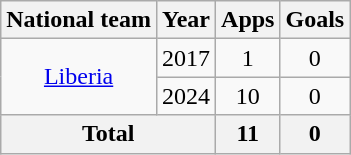<table class=wikitable style=text-align:center>
<tr>
<th>National team</th>
<th>Year</th>
<th>Apps</th>
<th>Goals</th>
</tr>
<tr>
<td rowspan="2"><a href='#'>Liberia</a></td>
<td>2017</td>
<td>1</td>
<td>0</td>
</tr>
<tr>
<td>2024</td>
<td>10</td>
<td>0</td>
</tr>
<tr>
<th colspan="2">Total</th>
<th>11</th>
<th>0</th>
</tr>
</table>
